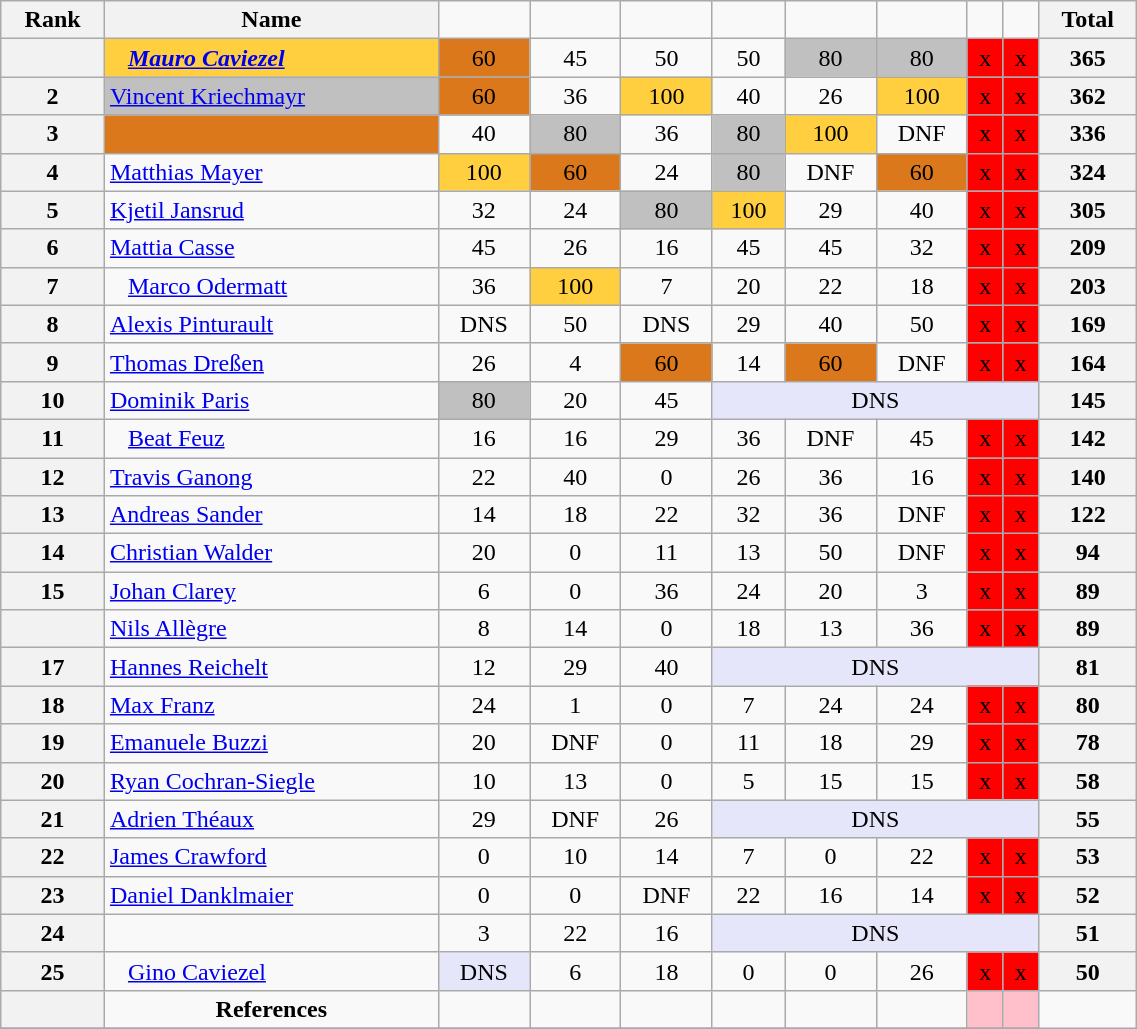<table class="wikitable" width=60% style="font-size:100%; text-align:center;">
<tr>
<th>Rank</th>
<th>Name</th>
<td><br> </td>
<td><br> </td>
<td><br> </td>
<td><br> </td>
<td><br> </td>
<td><br> </td>
<td><br> </td>
<td><br> </td>
<th>Total</th>
</tr>
<tr>
<th></th>
<td align=left bgcolor=ffcf40>   <strong><em><a href='#'>Mauro Caviezel</a></em></strong></td>
<td bgcolor=db781b>60</td>
<td>45</td>
<td>50</td>
<td>50</td>
<td bgcolor=c0c0c0>80</td>
<td bgcolor=c0c0c0>80</td>
<td bgcolor=red>x</td>
<td bgcolor=red>x</td>
<th>365</th>
</tr>
<tr>
<th>2</th>
<td align=left bgcolor=c0c0c0> <a href='#'>Vincent Kriechmayr</a></td>
<td bgcolor=db781b>60</td>
<td>36</td>
<td bgcolor=ffcf40>100</td>
<td>40</td>
<td>26</td>
<td bgcolor=ffcf40>100</td>
<td bgcolor=red>x</td>
<td bgcolor=red>x</td>
<th>362</th>
</tr>
<tr>
<th>3</th>
<td align=left bgcolor=db781b></td>
<td>40</td>
<td bgcolor=c0c0c0>80</td>
<td>36</td>
<td bgcolor=c0c0c0>80</td>
<td bgcolor=ffcf40>100</td>
<td>DNF</td>
<td bgcolor=red>x</td>
<td bgcolor=red>x</td>
<th>336</th>
</tr>
<tr>
<th>4</th>
<td align=left> <a href='#'>Matthias Mayer</a></td>
<td bgcolor=ffcf40>100</td>
<td bgcolor=db781b>60</td>
<td>24</td>
<td bgcolor=c0c0c0>80</td>
<td>DNF</td>
<td bgcolor=db781b>60</td>
<td bgcolor=red>x</td>
<td bgcolor=red>x</td>
<th>324</th>
</tr>
<tr>
<th>5</th>
<td align=left> <a href='#'>Kjetil Jansrud</a></td>
<td>32</td>
<td>24</td>
<td bgcolor=c0c0c0>80</td>
<td bgcolor=ffcf40>100</td>
<td>29</td>
<td>40</td>
<td bgcolor=red>x</td>
<td bgcolor=red>x</td>
<th>305</th>
</tr>
<tr>
<th>6</th>
<td align=left> <a href='#'>Mattia Casse</a></td>
<td>45</td>
<td>26</td>
<td>16</td>
<td>45</td>
<td>45</td>
<td>32</td>
<td bgcolor=red>x</td>
<td bgcolor=red>x</td>
<th>209</th>
</tr>
<tr>
<th>7</th>
<td align=left>   <a href='#'>Marco Odermatt</a></td>
<td>36</td>
<td bgcolor=ffcf40>100</td>
<td>7</td>
<td>20</td>
<td>22</td>
<td>18</td>
<td bgcolor=red>x</td>
<td bgcolor=red>x</td>
<th>203</th>
</tr>
<tr>
<th>8</th>
<td align=left> <a href='#'>Alexis Pinturault</a></td>
<td>DNS</td>
<td>50</td>
<td>DNS</td>
<td>29</td>
<td>40</td>
<td>50</td>
<td bgcolor=red>x</td>
<td bgcolor=red>x</td>
<th>169</th>
</tr>
<tr>
<th>9</th>
<td align=left> <a href='#'>Thomas Dreßen</a></td>
<td>26</td>
<td>4</td>
<td bgcolor=db781b>60</td>
<td>14</td>
<td bgcolor=db781b>60</td>
<td>DNF</td>
<td bgcolor=red>x</td>
<td bgcolor=red>x</td>
<th>164</th>
</tr>
<tr>
<th>10</th>
<td align=left> <a href='#'>Dominik Paris</a></td>
<td bgcolor=c0c0c0>80</td>
<td>20</td>
<td>45</td>
<td bgcolor=lavender colspan=5>DNS</td>
<th>145</th>
</tr>
<tr>
<th>11</th>
<td align=left>   <a href='#'>Beat Feuz</a></td>
<td>16</td>
<td>16</td>
<td>29</td>
<td>36</td>
<td>DNF</td>
<td>45</td>
<td bgcolor=red>x</td>
<td bgcolor=red>x</td>
<th>142</th>
</tr>
<tr>
<th>12</th>
<td align=left> <a href='#'>Travis Ganong</a></td>
<td>22</td>
<td>40</td>
<td>0</td>
<td>26</td>
<td>36</td>
<td>16</td>
<td bgcolor=red>x</td>
<td bgcolor=red>x</td>
<th>140</th>
</tr>
<tr>
<th>13</th>
<td align=left> <a href='#'>Andreas Sander</a></td>
<td>14</td>
<td>18</td>
<td>22</td>
<td>32</td>
<td>36</td>
<td>DNF</td>
<td bgcolor=red>x</td>
<td bgcolor=red>x</td>
<th>122</th>
</tr>
<tr>
<th>14</th>
<td align=left> <a href='#'>Christian Walder</a></td>
<td>20</td>
<td>0</td>
<td>11</td>
<td>13</td>
<td>50</td>
<td>DNF</td>
<td bgcolor=red>x</td>
<td bgcolor=red>x</td>
<th>94</th>
</tr>
<tr>
<th>15</th>
<td align=left> <a href='#'>Johan Clarey</a></td>
<td>6</td>
<td>0</td>
<td>36</td>
<td>24</td>
<td>20</td>
<td>3</td>
<td bgcolor=red>x</td>
<td bgcolor=red>x</td>
<th>89</th>
</tr>
<tr>
<th></th>
<td align=left> <a href='#'>Nils Allègre</a></td>
<td>8</td>
<td>14</td>
<td>0</td>
<td>18</td>
<td>13</td>
<td>36</td>
<td bgcolor=red>x</td>
<td bgcolor=red>x</td>
<th>89</th>
</tr>
<tr>
<th>17</th>
<td align=left> <a href='#'>Hannes Reichelt</a></td>
<td>12</td>
<td>29</td>
<td>40</td>
<td bgcolor=lavender colspan=5>DNS</td>
<th>81</th>
</tr>
<tr>
<th>18</th>
<td align=left> <a href='#'>Max Franz</a></td>
<td>24</td>
<td>1</td>
<td>0</td>
<td>7</td>
<td>24</td>
<td>24</td>
<td bgcolor=red>x</td>
<td bgcolor=red>x</td>
<th>80</th>
</tr>
<tr>
<th>19</th>
<td align=left> <a href='#'>Emanuele Buzzi</a></td>
<td>20</td>
<td>DNF</td>
<td>0</td>
<td>11</td>
<td>18</td>
<td>29</td>
<td bgcolor=red>x</td>
<td bgcolor=red>x</td>
<th>78</th>
</tr>
<tr>
<th>20</th>
<td align=left> <a href='#'>Ryan Cochran-Siegle</a></td>
<td>10</td>
<td>13</td>
<td>0</td>
<td>5</td>
<td>15</td>
<td>15</td>
<td bgcolor=red>x</td>
<td bgcolor=red>x</td>
<th>58</th>
</tr>
<tr>
<th>21</th>
<td align=left> <a href='#'>Adrien Théaux</a></td>
<td>29</td>
<td>DNF</td>
<td>26</td>
<td colspan=5 bgcolor=lavender>DNS</td>
<th>55</th>
</tr>
<tr>
<th>22</th>
<td align=left> <a href='#'>James Crawford</a></td>
<td>0</td>
<td>10</td>
<td>14</td>
<td>7</td>
<td>0</td>
<td>22</td>
<td bgcolor=red>x</td>
<td bgcolor=red>x</td>
<th>53</th>
</tr>
<tr>
<th>23</th>
<td align=left> <a href='#'>Daniel Danklmaier</a></td>
<td>0</td>
<td>0</td>
<td>DNF</td>
<td>22</td>
<td>16</td>
<td>14</td>
<td bgcolor=red>x</td>
<td bgcolor=red>x</td>
<th>52</th>
</tr>
<tr>
<th>24</th>
<td align=left></td>
<td>3</td>
<td>22</td>
<td>16</td>
<td colspan=5 bgcolor=lavender>DNS</td>
<th>51</th>
</tr>
<tr>
<th>25</th>
<td align=left>   <a href='#'>Gino Caviezel</a></td>
<td bgcolor=lavender>DNS</td>
<td>6</td>
<td>18</td>
<td>0</td>
<td>0</td>
<td>26</td>
<td bgcolor=red>x</td>
<td bgcolor=red>x</td>
<th>50</th>
</tr>
<tr>
<th></th>
<td align=center><strong>References</strong></td>
<td></td>
<td></td>
<td></td>
<td></td>
<td></td>
<td></td>
<td bgcolor=pink></td>
<td bgcolor=pink></td>
</tr>
<tr>
</tr>
</table>
